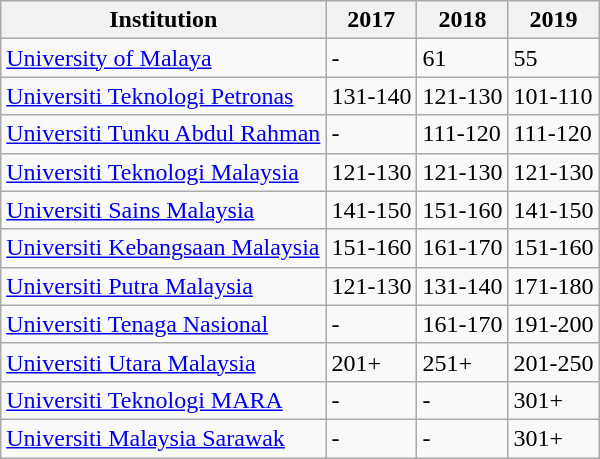<table class="sortable wikitable" border="1">
<tr>
<th>Institution</th>
<th>2017</th>
<th>2018</th>
<th>2019</th>
</tr>
<tr>
<td><a href='#'>University of Malaya</a></td>
<td>-</td>
<td>61</td>
<td>55</td>
</tr>
<tr>
<td><a href='#'>Universiti Teknologi Petronas</a></td>
<td>131-140</td>
<td>121-130</td>
<td>101-110</td>
</tr>
<tr>
<td><a href='#'>Universiti Tunku Abdul Rahman</a></td>
<td>-</td>
<td>111-120</td>
<td>111-120</td>
</tr>
<tr>
<td><a href='#'>Universiti Teknologi Malaysia</a></td>
<td>121-130</td>
<td>121-130</td>
<td>121-130</td>
</tr>
<tr>
<td><a href='#'>Universiti Sains Malaysia</a></td>
<td>141-150</td>
<td>151-160</td>
<td>141-150</td>
</tr>
<tr>
<td><a href='#'>Universiti Kebangsaan Malaysia</a></td>
<td>151-160</td>
<td>161-170</td>
<td>151-160</td>
</tr>
<tr>
<td><a href='#'>Universiti Putra Malaysia</a></td>
<td>121-130</td>
<td>131-140</td>
<td>171-180</td>
</tr>
<tr>
<td><a href='#'>Universiti Tenaga Nasional</a></td>
<td>-</td>
<td>161-170</td>
<td>191-200</td>
</tr>
<tr>
<td><a href='#'>Universiti Utara Malaysia</a></td>
<td>201+</td>
<td>251+</td>
<td>201-250</td>
</tr>
<tr>
<td><a href='#'>Universiti Teknologi MARA</a></td>
<td>-</td>
<td>-</td>
<td>301+</td>
</tr>
<tr>
<td><a href='#'>Universiti Malaysia Sarawak</a></td>
<td>-</td>
<td>-</td>
<td>301+</td>
</tr>
</table>
